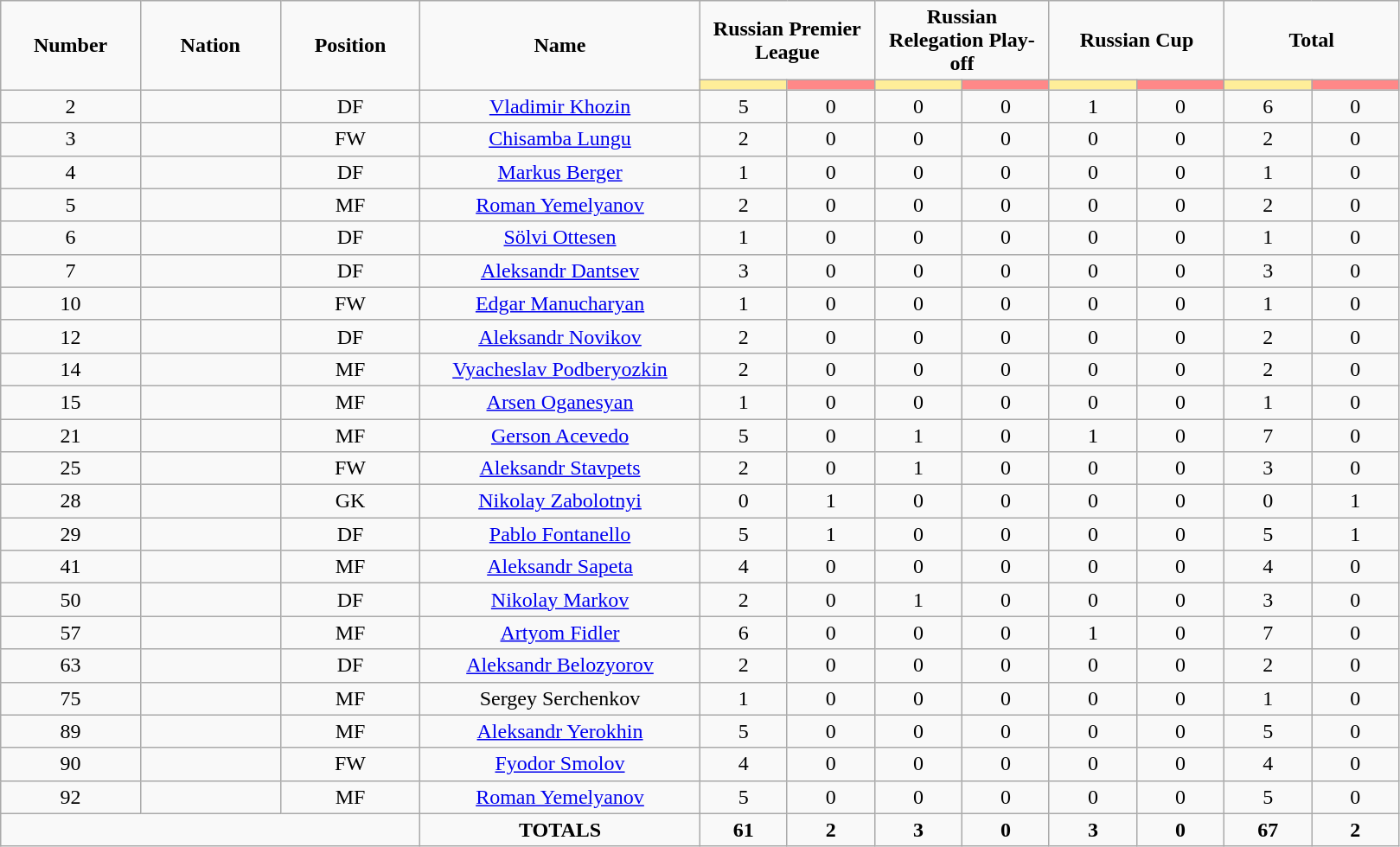<table class="wikitable" style="font-size: 100%; text-align: center;">
<tr>
<td rowspan="2" width="10%" align="center"><strong>Number</strong></td>
<td rowspan="2" width="10%" align="center"><strong>Nation</strong></td>
<td rowspan="2" width="10%" align="center"><strong>Position</strong></td>
<td rowspan="2" width="20%" align="center"><strong>Name</strong></td>
<td colspan="2" align="center"><strong>Russian Premier League</strong></td>
<td colspan="2" align="center"><strong>Russian Relegation Play-off</strong></td>
<td colspan="2" align="center"><strong>Russian Cup</strong></td>
<td colspan="2" align="center"><strong>Total</strong></td>
</tr>
<tr>
<th width=60 style="background: #FFEE99"></th>
<th width=60 style="background: #FF8888"></th>
<th width=60 style="background: #FFEE99"></th>
<th width=60 style="background: #FF8888"></th>
<th width=60 style="background: #FFEE99"></th>
<th width=60 style="background: #FF8888"></th>
<th width=60 style="background: #FFEE99"></th>
<th width=60 style="background: #FF8888"></th>
</tr>
<tr>
<td>2</td>
<td></td>
<td>DF</td>
<td><a href='#'>Vladimir Khozin</a></td>
<td>5</td>
<td>0</td>
<td>0</td>
<td>0</td>
<td>1</td>
<td>0</td>
<td>6</td>
<td>0</td>
</tr>
<tr>
<td>3</td>
<td></td>
<td>FW</td>
<td><a href='#'>Chisamba Lungu</a></td>
<td>2</td>
<td>0</td>
<td>0</td>
<td>0</td>
<td>0</td>
<td>0</td>
<td>2</td>
<td>0</td>
</tr>
<tr>
<td>4</td>
<td></td>
<td>DF</td>
<td><a href='#'>Markus Berger</a></td>
<td>1</td>
<td>0</td>
<td>0</td>
<td>0</td>
<td>0</td>
<td>0</td>
<td>1</td>
<td>0</td>
</tr>
<tr>
<td>5</td>
<td></td>
<td>MF</td>
<td><a href='#'>Roman Yemelyanov</a></td>
<td>2</td>
<td>0</td>
<td>0</td>
<td>0</td>
<td>0</td>
<td>0</td>
<td>2</td>
<td>0</td>
</tr>
<tr>
<td>6</td>
<td></td>
<td>DF</td>
<td><a href='#'>Sölvi Ottesen</a></td>
<td>1</td>
<td>0</td>
<td>0</td>
<td>0</td>
<td>0</td>
<td>0</td>
<td>1</td>
<td>0</td>
</tr>
<tr>
<td>7</td>
<td></td>
<td>DF</td>
<td><a href='#'>Aleksandr Dantsev</a></td>
<td>3</td>
<td>0</td>
<td>0</td>
<td>0</td>
<td>0</td>
<td>0</td>
<td>3</td>
<td>0</td>
</tr>
<tr>
<td>10</td>
<td></td>
<td>FW</td>
<td><a href='#'>Edgar Manucharyan</a></td>
<td>1</td>
<td>0</td>
<td>0</td>
<td>0</td>
<td>0</td>
<td>0</td>
<td>1</td>
<td>0</td>
</tr>
<tr>
<td>12</td>
<td></td>
<td>DF</td>
<td><a href='#'>Aleksandr Novikov</a></td>
<td>2</td>
<td>0</td>
<td>0</td>
<td>0</td>
<td>0</td>
<td>0</td>
<td>2</td>
<td>0</td>
</tr>
<tr>
<td>14</td>
<td></td>
<td>MF</td>
<td><a href='#'>Vyacheslav Podberyozkin</a></td>
<td>2</td>
<td>0</td>
<td>0</td>
<td>0</td>
<td>0</td>
<td>0</td>
<td>2</td>
<td>0</td>
</tr>
<tr>
<td>15</td>
<td></td>
<td>MF</td>
<td><a href='#'>Arsen Oganesyan</a></td>
<td>1</td>
<td>0</td>
<td>0</td>
<td>0</td>
<td>0</td>
<td>0</td>
<td>1</td>
<td>0</td>
</tr>
<tr>
<td>21</td>
<td></td>
<td>MF</td>
<td><a href='#'>Gerson Acevedo</a></td>
<td>5</td>
<td>0</td>
<td>1</td>
<td>0</td>
<td>1</td>
<td>0</td>
<td>7</td>
<td>0</td>
</tr>
<tr>
<td>25</td>
<td></td>
<td>FW</td>
<td><a href='#'>Aleksandr Stavpets</a></td>
<td>2</td>
<td>0</td>
<td>1</td>
<td>0</td>
<td>0</td>
<td>0</td>
<td>3</td>
<td>0</td>
</tr>
<tr>
<td>28</td>
<td></td>
<td>GK</td>
<td><a href='#'>Nikolay Zabolotnyi</a></td>
<td>0</td>
<td>1</td>
<td>0</td>
<td>0</td>
<td>0</td>
<td>0</td>
<td>0</td>
<td>1</td>
</tr>
<tr>
<td>29</td>
<td></td>
<td>DF</td>
<td><a href='#'>Pablo Fontanello</a></td>
<td>5</td>
<td>1</td>
<td>0</td>
<td>0</td>
<td>0</td>
<td>0</td>
<td>5</td>
<td>1</td>
</tr>
<tr>
<td>41</td>
<td></td>
<td>MF</td>
<td><a href='#'>Aleksandr Sapeta</a></td>
<td>4</td>
<td>0</td>
<td>0</td>
<td>0</td>
<td>0</td>
<td>0</td>
<td>4</td>
<td>0</td>
</tr>
<tr>
<td>50</td>
<td></td>
<td>DF</td>
<td><a href='#'>Nikolay Markov</a></td>
<td>2</td>
<td>0</td>
<td>1</td>
<td>0</td>
<td>0</td>
<td>0</td>
<td>3</td>
<td>0</td>
</tr>
<tr>
<td>57</td>
<td></td>
<td>MF</td>
<td><a href='#'>Artyom Fidler</a></td>
<td>6</td>
<td>0</td>
<td>0</td>
<td>0</td>
<td>1</td>
<td>0</td>
<td>7</td>
<td>0</td>
</tr>
<tr>
<td>63</td>
<td></td>
<td>DF</td>
<td><a href='#'>Aleksandr Belozyorov</a></td>
<td>2</td>
<td>0</td>
<td>0</td>
<td>0</td>
<td>0</td>
<td>0</td>
<td>2</td>
<td>0</td>
</tr>
<tr>
<td>75</td>
<td></td>
<td>MF</td>
<td>Sergey Serchenkov</td>
<td>1</td>
<td>0</td>
<td>0</td>
<td>0</td>
<td>0</td>
<td>0</td>
<td>1</td>
<td>0</td>
</tr>
<tr>
<td>89</td>
<td></td>
<td>MF</td>
<td><a href='#'>Aleksandr Yerokhin</a></td>
<td>5</td>
<td>0</td>
<td>0</td>
<td>0</td>
<td>0</td>
<td>0</td>
<td>5</td>
<td>0</td>
</tr>
<tr>
<td>90</td>
<td></td>
<td>FW</td>
<td><a href='#'>Fyodor Smolov</a></td>
<td>4</td>
<td>0</td>
<td>0</td>
<td>0</td>
<td>0</td>
<td>0</td>
<td>4</td>
<td>0</td>
</tr>
<tr>
<td>92</td>
<td></td>
<td>MF</td>
<td><a href='#'>Roman Yemelyanov</a></td>
<td>5</td>
<td>0</td>
<td>0</td>
<td>0</td>
<td>0</td>
<td>0</td>
<td>5</td>
<td>0</td>
</tr>
<tr>
<td colspan="3"></td>
<td><strong>TOTALS</strong></td>
<td><strong>61</strong></td>
<td><strong>2</strong></td>
<td><strong>3</strong></td>
<td><strong>0</strong></td>
<td><strong>3</strong></td>
<td><strong>0</strong></td>
<td><strong>67</strong></td>
<td><strong>2</strong></td>
</tr>
</table>
